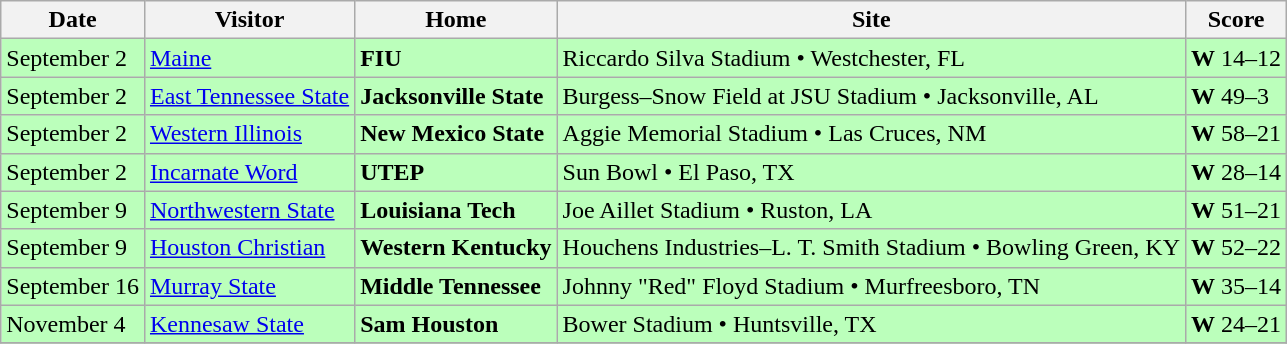<table class="wikitable">
<tr>
<th>Date</th>
<th>Visitor</th>
<th>Home</th>
<th>Site</th>
<th>Score</th>
</tr>
<tr style="background:#bfb;">
<td>September 2</td>
<td><a href='#'>Maine</a></td>
<td><strong>FIU</strong></td>
<td>Riccardo Silva Stadium • Westchester, FL</td>
<td><strong>W</strong> 14–12</td>
</tr>
<tr style="background:#bfb;">
<td>September 2</td>
<td><a href='#'>East Tennessee State</a></td>
<td><strong>Jacksonville State</strong></td>
<td>Burgess–Snow Field at JSU Stadium • Jacksonville, AL</td>
<td><strong>W</strong> 49–3</td>
</tr>
<tr style="background:#bfb;">
<td>September 2</td>
<td><a href='#'>Western Illinois</a></td>
<td><strong>New Mexico State</strong></td>
<td>Aggie Memorial Stadium • Las Cruces, NM</td>
<td><strong>W</strong> 58–21</td>
</tr>
<tr style="background:#bfb;">
<td>September 2</td>
<td><a href='#'>Incarnate Word</a></td>
<td><strong>UTEP</strong></td>
<td>Sun Bowl • El Paso, TX</td>
<td><strong>W</strong> 28–14</td>
</tr>
<tr style="background:#bfb;">
<td>September 9</td>
<td><a href='#'>Northwestern State</a></td>
<td><strong>Louisiana Tech</strong></td>
<td>Joe Aillet Stadium • Ruston, LA</td>
<td><strong>W</strong> 51–21</td>
</tr>
<tr style="background:#bfb;">
<td>September 9</td>
<td><a href='#'>Houston Christian</a></td>
<td><strong>Western Kentucky</strong></td>
<td>Houchens Industries–L. T. Smith Stadium • Bowling Green, KY</td>
<td><strong>W</strong> 52–22</td>
</tr>
<tr style="background:#bfb;">
<td>September 16</td>
<td><a href='#'>Murray State</a></td>
<td><strong>Middle Tennessee</strong></td>
<td>Johnny "Red" Floyd Stadium • Murfreesboro, TN</td>
<td><strong>W</strong> 35–14</td>
</tr>
<tr style="background:#bfb;">
<td>November 4</td>
<td><a href='#'>Kennesaw State</a></td>
<td><strong>Sam Houston</strong></td>
<td>Bower Stadium • Huntsville, TX</td>
<td><strong>W</strong> 24–21</td>
</tr>
<tr>
</tr>
</table>
